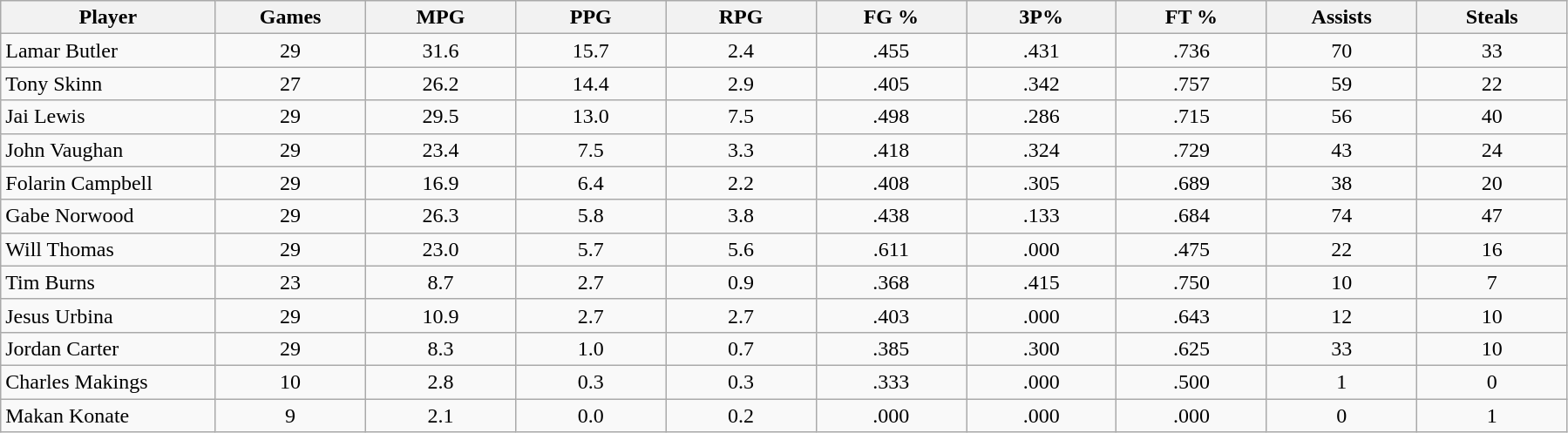<table class="wikitable sortable">
<tr>
<th width="10%">Player</th>
<th width="7%">Games</th>
<th width="7%">MPG</th>
<th width="7%">PPG</th>
<th width="7%">RPG</th>
<th width="7%">FG %</th>
<th width="7%">3P%</th>
<th width="7%">FT %</th>
<th width="7%">Assists</th>
<th width="7%">Steals</th>
</tr>
<tr align=center>
<td align=left>Lamar Butler</td>
<td>29</td>
<td>31.6</td>
<td>15.7</td>
<td>2.4</td>
<td>.455</td>
<td>.431</td>
<td>.736</td>
<td>70</td>
<td>33</td>
</tr>
<tr align=center>
<td align=left>Tony Skinn</td>
<td>27</td>
<td>26.2</td>
<td>14.4</td>
<td>2.9</td>
<td>.405</td>
<td>.342</td>
<td>.757</td>
<td>59</td>
<td>22</td>
</tr>
<tr align=center>
<td align=left>Jai Lewis</td>
<td>29</td>
<td>29.5</td>
<td>13.0</td>
<td>7.5</td>
<td>.498</td>
<td>.286</td>
<td>.715</td>
<td>56</td>
<td>40</td>
</tr>
<tr align=center>
<td align=left>John Vaughan</td>
<td>29</td>
<td>23.4</td>
<td>7.5</td>
<td>3.3</td>
<td>.418</td>
<td>.324</td>
<td>.729</td>
<td>43</td>
<td>24</td>
</tr>
<tr align=center>
<td align=left>Folarin Campbell</td>
<td>29</td>
<td>16.9</td>
<td>6.4</td>
<td>2.2</td>
<td>.408</td>
<td>.305</td>
<td>.689</td>
<td>38</td>
<td>20</td>
</tr>
<tr align=center>
<td align=left>Gabe Norwood</td>
<td>29</td>
<td>26.3</td>
<td>5.8</td>
<td>3.8</td>
<td>.438</td>
<td>.133</td>
<td>.684</td>
<td>74</td>
<td>47</td>
</tr>
<tr align=center>
<td align=left>Will Thomas</td>
<td>29</td>
<td>23.0</td>
<td>5.7</td>
<td>5.6</td>
<td>.611</td>
<td>.000</td>
<td>.475</td>
<td>22</td>
<td>16</td>
</tr>
<tr align=center>
<td align=left>Tim Burns</td>
<td>23</td>
<td>8.7</td>
<td>2.7</td>
<td>0.9</td>
<td>.368</td>
<td>.415</td>
<td>.750</td>
<td>10</td>
<td>7</td>
</tr>
<tr align=center>
<td align=left>Jesus Urbina</td>
<td>29</td>
<td>10.9</td>
<td>2.7</td>
<td>2.7</td>
<td>.403</td>
<td>.000</td>
<td>.643</td>
<td>12</td>
<td>10</td>
</tr>
<tr align=center>
<td align=left>Jordan Carter</td>
<td>29</td>
<td>8.3</td>
<td>1.0</td>
<td>0.7</td>
<td>.385</td>
<td>.300</td>
<td>.625</td>
<td>33</td>
<td>10</td>
</tr>
<tr align=center>
<td align=left>Charles Makings</td>
<td>10</td>
<td>2.8</td>
<td>0.3</td>
<td>0.3</td>
<td>.333</td>
<td>.000</td>
<td>.500</td>
<td>1</td>
<td>0</td>
</tr>
<tr align=center>
<td align=left>Makan Konate</td>
<td>9</td>
<td>2.1</td>
<td>0.0</td>
<td>0.2</td>
<td>.000</td>
<td>.000</td>
<td>.000</td>
<td>0</td>
<td>1</td>
</tr>
</table>
